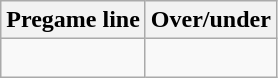<table class="wikitable">
<tr align="center">
<th style=>Pregame line</th>
<th style=>Over/under</th>
</tr>
<tr align="center">
<td> </td>
<td> </td>
</tr>
</table>
